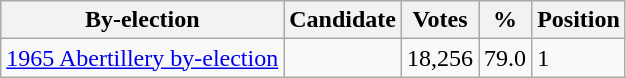<table class="wikitable sortable">
<tr>
<th>By-election</th>
<th>Candidate</th>
<th>Votes</th>
<th>%</th>
<th>Position</th>
</tr>
<tr>
<td><a href='#'>1965 Abertillery by-election</a></td>
<td></td>
<td>18,256</td>
<td>79.0</td>
<td>1</td>
</tr>
</table>
